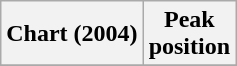<table class="wikitable sortable">
<tr>
<th>Chart (2004)</th>
<th>Peak<br>position</th>
</tr>
<tr>
</tr>
</table>
